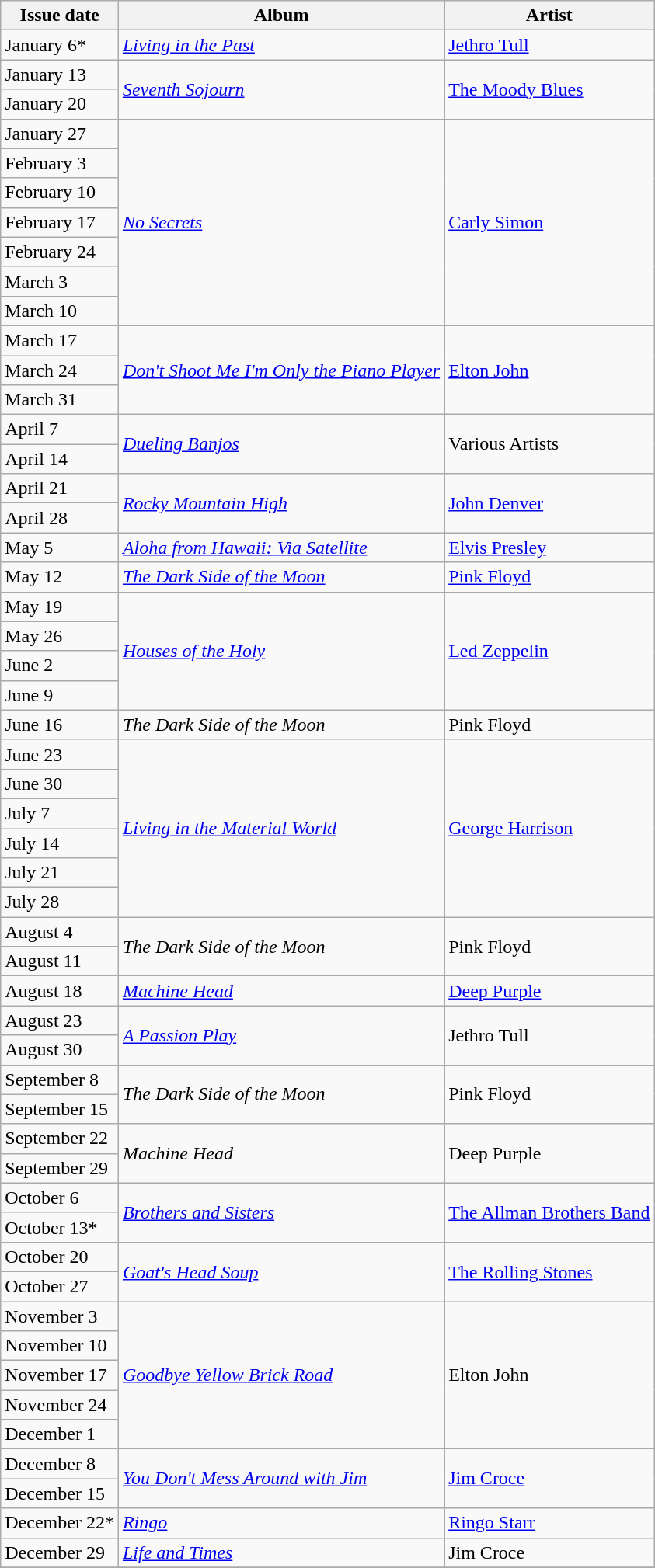<table class="wikitable sortable">
<tr>
<th>Issue date</th>
<th>Album</th>
<th>Artist</th>
</tr>
<tr>
<td>January 6*</td>
<td><em><a href='#'>Living in the Past</a></em></td>
<td><a href='#'>Jethro Tull</a></td>
</tr>
<tr>
<td>January 13</td>
<td rowspan="2"><em><a href='#'>Seventh Sojourn</a></em></td>
<td rowspan="2"><a href='#'>The Moody Blues</a></td>
</tr>
<tr>
<td>January 20</td>
</tr>
<tr>
<td>January 27</td>
<td rowspan="7"><em><a href='#'>No Secrets</a></em></td>
<td rowspan="7"><a href='#'>Carly Simon</a></td>
</tr>
<tr>
<td>February 3</td>
</tr>
<tr>
<td>February 10</td>
</tr>
<tr>
<td>February 17</td>
</tr>
<tr>
<td>February 24</td>
</tr>
<tr>
<td>March 3</td>
</tr>
<tr>
<td>March 10</td>
</tr>
<tr>
<td>March 17</td>
<td rowspan="3"><em><a href='#'>Don't Shoot Me I'm Only the Piano Player</a></em></td>
<td rowspan="3"><a href='#'>Elton John</a></td>
</tr>
<tr>
<td>March 24</td>
</tr>
<tr>
<td>March 31</td>
</tr>
<tr>
<td>April 7</td>
<td rowspan="2"><em><a href='#'>Dueling Banjos</a></em></td>
<td rowspan="2">Various Artists</td>
</tr>
<tr>
<td>April 14</td>
</tr>
<tr>
<td>April 21</td>
<td rowspan="2"><em><a href='#'>Rocky Mountain High</a></em></td>
<td rowspan="2"><a href='#'>John Denver</a></td>
</tr>
<tr>
<td>April 28</td>
</tr>
<tr>
<td>May 5</td>
<td><em><a href='#'>Aloha from Hawaii: Via Satellite</a></em></td>
<td><a href='#'>Elvis Presley</a></td>
</tr>
<tr>
<td>May 12</td>
<td><em><a href='#'>The Dark Side of the Moon</a></em></td>
<td><a href='#'>Pink Floyd</a></td>
</tr>
<tr>
<td>May 19</td>
<td rowspan="4"><em><a href='#'>Houses of the Holy</a></em></td>
<td rowspan="4"><a href='#'>Led Zeppelin</a></td>
</tr>
<tr>
<td>May 26</td>
</tr>
<tr>
<td>June 2</td>
</tr>
<tr>
<td>June 9</td>
</tr>
<tr>
<td>June 16</td>
<td><em>The Dark Side of the Moon</em></td>
<td>Pink Floyd</td>
</tr>
<tr>
<td>June 23</td>
<td rowspan="6"><em><a href='#'>Living in the Material World</a></em></td>
<td rowspan="6"><a href='#'>George Harrison</a></td>
</tr>
<tr>
<td>June 30</td>
</tr>
<tr>
<td>July 7</td>
</tr>
<tr>
<td>July 14</td>
</tr>
<tr>
<td>July 21</td>
</tr>
<tr>
<td>July 28</td>
</tr>
<tr>
<td>August 4</td>
<td rowspan="2"><em>The Dark Side of the Moon</em></td>
<td rowspan="2">Pink Floyd</td>
</tr>
<tr>
<td>August 11</td>
</tr>
<tr>
<td>August 18</td>
<td><em><a href='#'>Machine Head</a></em></td>
<td><a href='#'>Deep Purple</a></td>
</tr>
<tr>
<td>August 23</td>
<td rowspan="2"><em><a href='#'>A Passion Play</a></em></td>
<td rowspan="2">Jethro Tull</td>
</tr>
<tr>
<td>August 30</td>
</tr>
<tr>
<td>September 8</td>
<td rowspan="2"><em>The Dark Side of the Moon</em></td>
<td rowspan="2">Pink Floyd</td>
</tr>
<tr>
<td>September 15</td>
</tr>
<tr>
<td>September 22</td>
<td rowspan="2"><em>Machine Head</em></td>
<td rowspan="2">Deep Purple</td>
</tr>
<tr>
<td>September 29</td>
</tr>
<tr>
<td>October 6</td>
<td rowspan="2"><em><a href='#'>Brothers and Sisters</a></em></td>
<td rowspan="2"><a href='#'>The Allman Brothers Band</a></td>
</tr>
<tr>
<td>October 13*</td>
</tr>
<tr>
<td>October 20</td>
<td rowspan="2"><em><a href='#'>Goat's Head Soup</a></em></td>
<td rowspan="2"><a href='#'>The Rolling Stones</a></td>
</tr>
<tr>
<td>October 27</td>
</tr>
<tr>
<td>November 3</td>
<td rowspan="5"><em><a href='#'>Goodbye Yellow Brick Road</a></em></td>
<td rowspan="5">Elton John</td>
</tr>
<tr>
<td>November 10</td>
</tr>
<tr>
<td>November 17</td>
</tr>
<tr>
<td>November 24</td>
</tr>
<tr>
<td>December 1</td>
</tr>
<tr>
<td>December 8</td>
<td rowspan="2"><em><a href='#'>You Don't Mess Around with Jim</a></em></td>
<td rowspan="2"><a href='#'>Jim Croce</a></td>
</tr>
<tr>
<td>December 15</td>
</tr>
<tr>
<td>December 22*</td>
<td><em><a href='#'>Ringo</a></em></td>
<td><a href='#'>Ringo Starr</a></td>
</tr>
<tr>
<td>December 29</td>
<td><em><a href='#'>Life and Times</a></em></td>
<td>Jim Croce</td>
</tr>
<tr>
</tr>
</table>
